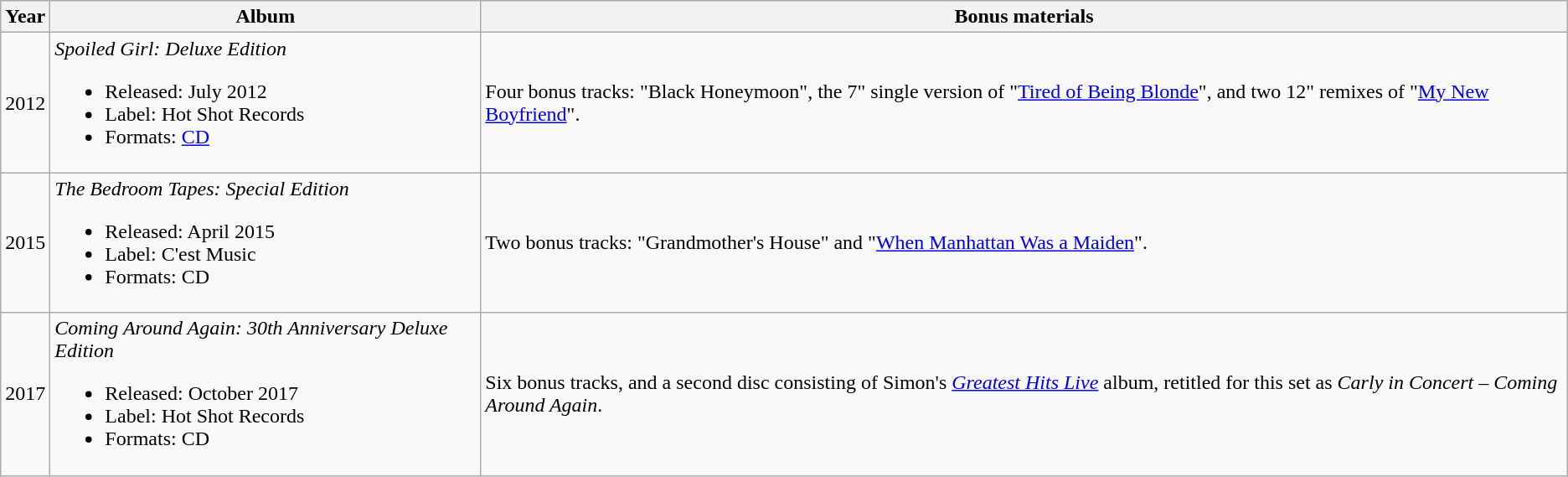<table class="wikitable">
<tr>
<th rowspan="1">Year</th>
<th rowspan="1">Album</th>
<th rowspan="1">Bonus materials</th>
</tr>
<tr>
<td>2012</td>
<td><em>Spoiled Girl: Deluxe Edition</em><br><ul><li>Released: July 2012</li><li>Label: Hot Shot Records</li><li>Formats: <a href='#'>CD</a></li></ul></td>
<td>Four bonus tracks: "Black Honeymoon", the 7" single version of "<a href='#'>Tired of Being Blonde</a>", and two 12" remixes of "<a href='#'>My New Boyfriend</a>".</td>
</tr>
<tr>
<td>2015</td>
<td><em>The Bedroom Tapes: Special Edition</em><br><ul><li>Released: April 2015</li><li>Label: C'est Music</li><li>Formats: CD</li></ul></td>
<td>Two bonus tracks: "Grandmother's House" and "<a href='#'>When Manhattan Was a Maiden</a>".</td>
</tr>
<tr>
<td>2017</td>
<td><em>Coming Around Again: 30th Anniversary Deluxe Edition</em><br><ul><li>Released: October 2017</li><li>Label: Hot Shot Records</li><li>Formats: CD</li></ul></td>
<td>Six bonus tracks, and a second disc consisting of Simon's <em><a href='#'>Greatest Hits Live</a></em> album, retitled for this set as <em>Carly in Concert – Coming Around Again</em>.</td>
</tr>
</table>
